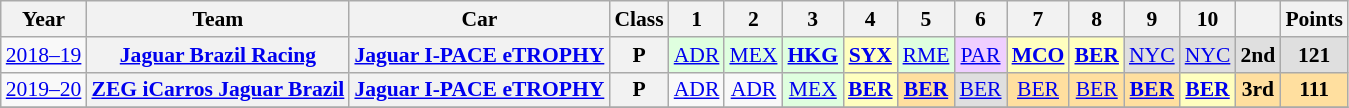<table class="wikitable" style="font-size: 90%; text-align:center;">
<tr valign="top">
<th valign=middle>Year</th>
<th valign=middle>Team</th>
<th valign=middle>Car</th>
<th valign=middle>Class</th>
<th style="width:26px;">1</th>
<th style="width:26px;">2</th>
<th style="width:26px;">3</th>
<th style="width:26px;">4</th>
<th style="width:26px;">5</th>
<th style="width:26px;">6</th>
<th style="width:26px;">7</th>
<th style="width:26px;">8</th>
<th style="width:26px;">9</th>
<th style="width:26px;">10</th>
<th></th>
<th valign="middle">Points</th>
</tr>
<tr>
<td><a href='#'>2018–19</a></td>
<th><a href='#'>Jaguar Brazil Racing</a></th>
<th><a href='#'>Jaguar I-PACE eTROPHY</a></th>
<th>P</th>
<td style="background:#dfffdf;"><a href='#'>ADR</a><br></td>
<td style="background:#dfffdf;"><a href='#'>MEX</a><br></td>
<td style="background:#dfffdf;"><strong><a href='#'>HKG</a></strong><br></td>
<td style="background:#ffffbf;"><strong><a href='#'>SYX</a></strong><br></td>
<td style="background:#dfffdf;"><a href='#'>RME</a><br></td>
<td style="background:#EFCFFF;"><a href='#'>PAR</a><br></td>
<td style="background:#ffffbf;"><strong><a href='#'>MCO</a></strong><br></td>
<td style="background:#ffffbf;"><strong><a href='#'>BER</a></strong><br></td>
<td style="background:#dfdfdf;"><a href='#'>NYC</a><br></td>
<td style="background:#dfdfdf;"><a href='#'>NYC</a><br></td>
<th style="background:#dfdfdf;">2nd</th>
<th style="background:#dfdfdf;">121</th>
</tr>
<tr>
<td><a href='#'>2019–20</a></td>
<th><a href='#'>ZEG iCarros Jaguar Brazil</a></th>
<th><a href='#'>Jaguar I-PACE eTROPHY</a></th>
<th>P</th>
<td><a href='#'>ADR</a></td>
<td><a href='#'>ADR</a></td>
<td style="background:#dfffdf;"><a href='#'>MEX</a><br></td>
<td style="background:#ffffbf;"><strong><a href='#'>BER</a></strong><br></td>
<td style="background:#ffdf9f;"><strong><a href='#'>BER</a></strong><br></td>
<td style="background:#DFDFDF;"><a href='#'>BER</a><br></td>
<td style="background:#ffdf9f;"><a href='#'>BER</a><br></td>
<td style="background:#ffdf9f;"><a href='#'>BER</a><br></td>
<td style="background:#ffdf9f;"><strong><a href='#'>BER</a></strong><br></td>
<td style="background:#ffffbf;"><strong><a href='#'>BER</a></strong><br></td>
<th style="background:#ffdf9f;">3rd</th>
<th style="background:#ffdf9f;">111</th>
</tr>
<tr>
</tr>
</table>
